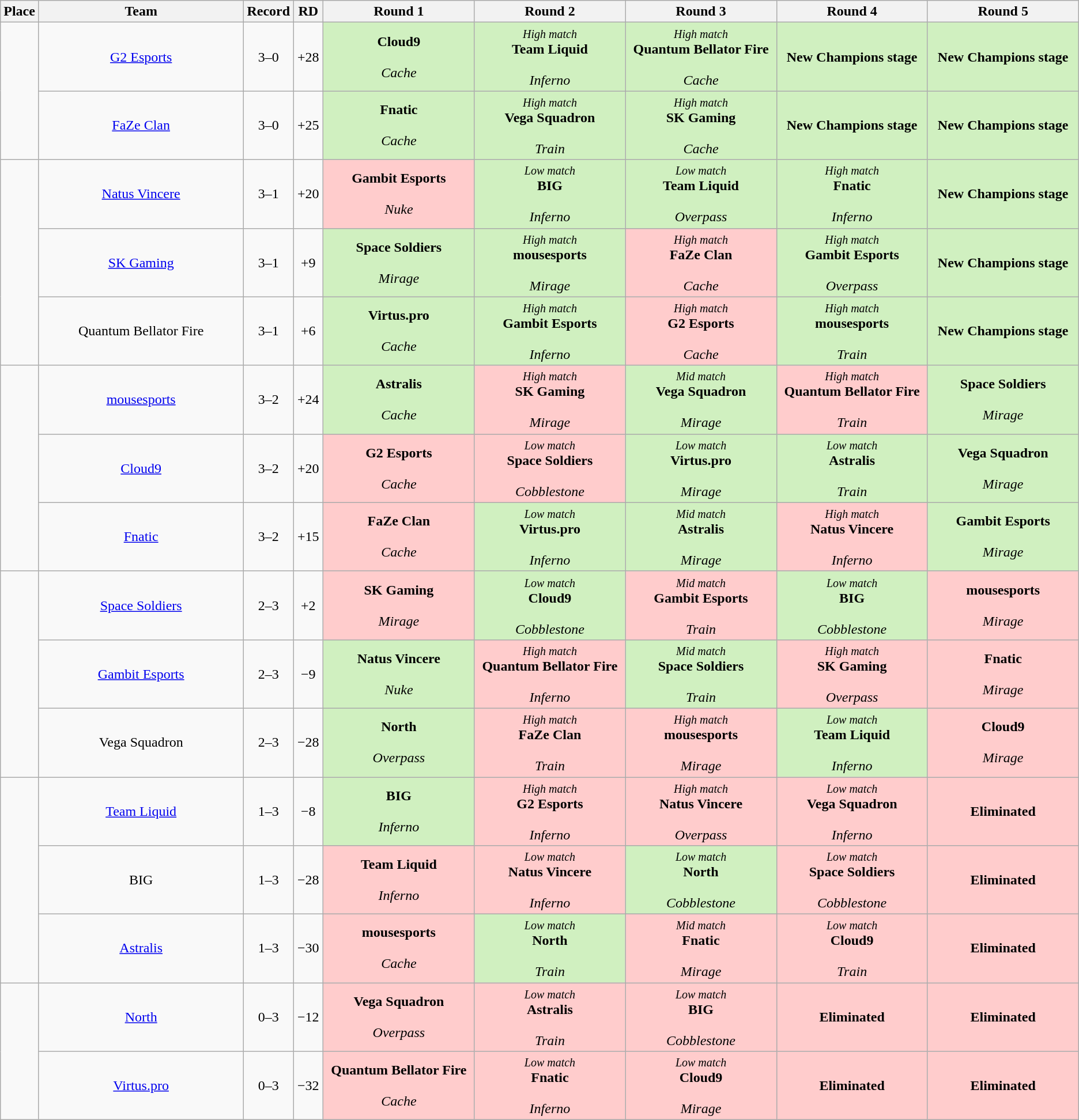<table class="wikitable" style="text-align: center;">
<tr>
<th width="20px">Place</th>
<th width="400px">Team</th>
<th width="50px">Record</th>
<th width="30px">RD</th>
<th width="260px">Round 1</th>
<th width="260px">Round 2</th>
<th width="260px">Round 3</th>
<th width="260px">Round 4</th>
<th width="260px">Round 5</th>
</tr>
<tr>
<td rowspan="2"></td>
<td><a href='#'>G2 Esports</a></td>
<td>3–0</td>
<td>+28</td>
<td style="background: #D0F0C0;"><strong>Cloud9<br></strong><br><em>Cache</em></td>
<td style="background: #D0F0C0;"><small><em>High match</em></small><br><strong>Team Liquid<br></strong><br><em>Inferno</em></td>
<td style="background: #D0F0C0;"><small><em>High match</em></small><br><strong>Quantum Bellator Fire<br></strong><br><em>Cache</em></td>
<td style="background: #D0F0C0;"><strong>New Champions stage</strong></td>
<td style="background: #D0F0C0;"><strong>New Champions stage</strong></td>
</tr>
<tr>
<td><a href='#'>FaZe Clan</a></td>
<td>3–0</td>
<td>+25</td>
<td style="background: #D0F0C0;"><strong>Fnatic<br></strong><br><em>Cache</em></td>
<td style="background: #D0F0C0;"><small><em>High match</em></small><br><strong>Vega Squadron<br></strong><br><em>Train</em></td>
<td style="background: #D0F0C0;"><small><em>High match</em></small><br><strong>SK Gaming<br></strong><br><em>Cache</em></td>
<td style="background: #D0F0C0;"><strong>New Champions stage</strong></td>
<td style="background: #D0F0C0;"><strong>New Champions stage</strong></td>
</tr>
<tr>
<td rowspan="3"></td>
<td><a href='#'>Natus Vincere</a></td>
<td>3–1</td>
<td>+20</td>
<td style="background: #FFCCCC;"><strong>Gambit Esports<br></strong><br><em>Nuke</em></td>
<td style="background: #D0F0C0;"><small><em>Low match</em></small><br><strong>BIG<br></strong><br><em>Inferno</em></td>
<td style="background: #D0F0C0;"><small><em>Low match</em></small><br><strong>Team Liquid<br></strong><br><em>Overpass</em></td>
<td style="background: #D0F0C0;"><small><em>High match</em></small><br><strong>Fnatic<br></strong><br><em>Inferno</em></td>
<td style="background: #D0F0C0;"><strong>New Champions stage</strong></td>
</tr>
<tr>
<td><a href='#'>SK Gaming</a></td>
<td>3–1</td>
<td>+9</td>
<td style="background: #D0F0C0;"><strong>Space Soldiers<br></strong><br><em>Mirage</em></td>
<td style="background: #D0F0C0;"><small><em>High match</em></small><br><strong>mousesports<br></strong><br><em>Mirage</em></td>
<td style="background: #FFCCCC;"><small><em>High match</em></small><br><strong>FaZe Clan<br></strong><br><em>Cache</em></td>
<td style="background: #D0F0C0;"><small><em>High match</em></small><br><strong>Gambit Esports<br></strong><br><em>Overpass</em></td>
<td style="background: #D0F0C0;"><strong>New Champions stage</strong></td>
</tr>
<tr>
<td>Quantum Bellator Fire</td>
<td>3–1</td>
<td>+6</td>
<td style="background: #D0F0C0;"><strong>Virtus.pro<br></strong><br><em>Cache</em></td>
<td style="background: #D0F0C0;"><small><em>High match</em></small><br><strong>Gambit Esports<br></strong><br><em>Inferno</em></td>
<td style="background: #FFCCCC;"><small><em>High match</em></small><br><strong>G2 Esports<br></strong><br><em>Cache</em></td>
<td style="background: #D0F0C0;"><small><em>High match</em></small><br><strong>mousesports<br></strong><br><em>Train</em></td>
<td style="background: #D0F0C0;"><strong>New Champions stage</strong></td>
</tr>
<tr>
<td rowspan="3"></td>
<td><a href='#'>mousesports</a></td>
<td>3–2</td>
<td>+24</td>
<td style="background: #D0F0C0;"><strong>Astralis<br></strong><br><em>Cache</em></td>
<td style="background: #FFCCCC;"><small><em>High match</em></small><br><strong>SK Gaming<br></strong><br><em>Mirage</em></td>
<td style="background: #D0F0C0;"><small><em>Mid match</em></small><br><strong>Vega Squadron<br></strong><br><em>Mirage</em></td>
<td style="background: #FFCCCC;"><small><em>High match</em></small><br><strong>Quantum Bellator Fire<br></strong><br><em>Train</em></td>
<td style="background: #D0F0C0;"><strong>Space Soldiers<br></strong><br><em>Mirage</em></td>
</tr>
<tr>
<td><a href='#'>Cloud9</a></td>
<td>3–2</td>
<td>+20</td>
<td style="background: #FFCCCC;"><strong>G2 Esports<br></strong><br><em>Cache</em></td>
<td style="background: #FFCCCC;"><small><em>Low match</em></small><br><strong>Space Soldiers<br></strong><br><em>Cobblestone</em></td>
<td style="background: #D0F0C0;"><small><em>Low match</em></small><br><strong>Virtus.pro<br></strong><br><em>Mirage</em></td>
<td style="background: #D0F0C0;"><small><em>Low match</em></small><br><strong>Astralis<br></strong><br><em>Train</em></td>
<td style="background: #D0F0C0;"><strong>Vega Squadron<br></strong><br><em>Mirage</em></td>
</tr>
<tr>
<td><a href='#'>Fnatic</a></td>
<td>3–2</td>
<td>+15</td>
<td style="background: #FFCCCC;"><strong>FaZe Clan<br></strong><br><em>Cache</em></td>
<td style="background: #D0F0C0;"><small><em>Low match</em></small><br><strong>Virtus.pro<br></strong><br><em>Inferno</em></td>
<td style="background: #D0F0C0;"><small><em>Mid match</em></small><br><strong>Astralis<br></strong><br><em>Mirage</em></td>
<td style="background: #FFCCCC;"><small><em>High match</em></small><br><strong>Natus Vincere<br></strong><br><em>Inferno</em></td>
<td style="background: #D0F0C0;"><strong>Gambit Esports<br></strong><br><em>Mirage</em></td>
</tr>
<tr>
<td rowspan="3"></td>
<td><a href='#'>Space Soldiers</a></td>
<td>2–3</td>
<td>+2</td>
<td style="background: #FFCCCC;"><strong>SK Gaming<br></strong><br><em>Mirage</em></td>
<td style="background: #D0F0C0;"><small><em>Low match</em></small><br><strong>Cloud9<br></strong><br><em>Cobblestone</em></td>
<td style="background: #FFCCCC;"><small><em>Mid match</em></small><br><strong>Gambit Esports<br></strong><br><em>Train</em></td>
<td style="background: #D0F0C0;"><small><em>Low match</em></small><br><strong>BIG<br></strong><br><em>Cobblestone</em></td>
<td style="background: #FFCCCC;"><strong>mousesports<br></strong><br><em>Mirage</em></td>
</tr>
<tr>
<td><a href='#'>Gambit Esports</a></td>
<td>2–3</td>
<td>−9</td>
<td style="background: #D0F0C0;"><strong>Natus Vincere<br></strong><br><em>Nuke</em></td>
<td style="background: #FFCCCC;"><small><em>High match</em></small><br><strong>Quantum Bellator Fire<br></strong><br><em>Inferno</em></td>
<td style="background: #D0F0C0;"><small><em>Mid match</em></small><br><strong>Space Soldiers<br></strong><br><em>Train</em></td>
<td style="background: #FFCCCC;"><small><em>High match</em></small><br><strong>SK Gaming<br></strong><br><em>Overpass</em></td>
<td style="background: #FFCCCC;"><strong>Fnatic<br></strong><br><em>Mirage</em></td>
</tr>
<tr>
<td>Vega Squadron</td>
<td>2–3</td>
<td>−28</td>
<td style="background: #D0F0C0;"><strong>North<br></strong><br><em>Overpass</em></td>
<td style="background: #FFCCCC;"><small><em>High match</em></small><br><strong>FaZe Clan<br></strong><br><em>Train</em></td>
<td style="background: #FFCCCC;"><small><em>High match</em></small><br><strong>mousesports<br></strong><br><em>Mirage</em></td>
<td style="background: #D0F0C0;"><small><em>Low match</em></small><br><strong>Team Liquid<br></strong><br><em>Inferno</em></td>
<td style="background: #FFCCCC;"><strong>Cloud9<br></strong><br><em>Mirage</em></td>
</tr>
<tr>
<td rowspan="3"></td>
<td><a href='#'>Team Liquid</a></td>
<td>1–3</td>
<td>−8</td>
<td style="background: #D0F0C0;"><strong>BIG<br></strong><br><em>Inferno</em></td>
<td style="background: #FFCCCC;"><small><em>High match</em></small><br><strong>G2 Esports<br></strong><br><em>Inferno</em></td>
<td style="background: #FFCCCC;"><small><em>High match</em></small><br><strong>Natus Vincere<br></strong><br><em>Overpass</em></td>
<td style="background: #FFCCCC;"><small><em>Low match</em></small><br><strong>Vega Squadron<br></strong><br><em>Inferno</em></td>
<td style="background: #FFCCCC;"><strong>Eliminated</strong></td>
</tr>
<tr>
<td>BIG</td>
<td>1–3</td>
<td>−28</td>
<td style="background: #FFCCCC;"><strong>Team Liquid<br></strong><br><em>Inferno</em></td>
<td style="background: #FFCCCC;"><small><em>Low match</em></small><br><strong>Natus Vincere<br></strong><br><em>Inferno</em></td>
<td style="background: #D0F0C0;"><small><em>Low match</em></small><br><strong>North<br></strong><br><em>Cobblestone</em></td>
<td style="background: #FFCCCC;"><small><em>Low match</em></small><br><strong>Space Soldiers<br></strong><br><em>Cobblestone</em></td>
<td style="background: #FFCCCC;"><strong>Eliminated</strong></td>
</tr>
<tr>
<td><a href='#'>Astralis</a></td>
<td>1–3</td>
<td>−30</td>
<td style="background: #FFCCCC;"><strong>mousesports<br></strong><br><em>Cache</em></td>
<td style="background: #D0F0C0;"><small><em>Low match</em></small><br><strong>North<br></strong><br><em>Train</em></td>
<td style="background: #FFCCCC;"><small><em>Mid match</em></small><br><strong>Fnatic<br></strong><br><em>Mirage</em></td>
<td style="background: #FFCCCC;"><small><em>Low match</em></small><br><strong>Cloud9<br></strong><br><em>Train</em></td>
<td style="background: #FFCCCC;"><strong>Eliminated</strong></td>
</tr>
<tr>
<td rowspan="2"></td>
<td><a href='#'>North</a></td>
<td>0–3</td>
<td>−12</td>
<td style="background: #FFCCCC;"><strong>Vega Squadron<br></strong><br><em>Overpass</em></td>
<td style="background: #FFCCCC;"><small><em>Low match</em></small><br><strong>Astralis<br></strong><br><em>Train</em></td>
<td style="background: #FFCCCC;"><small><em>Low match</em></small><br><strong>BIG<br></strong><br><em>Cobblestone</em></td>
<td style="background: #FFCCCC;"><strong>Eliminated</strong></td>
<td style="background: #FFCCCC;"><strong>Eliminated</strong></td>
</tr>
<tr>
<td><a href='#'>Virtus.pro</a></td>
<td>0–3</td>
<td>−32</td>
<td style="background: #FFCCCC;"><strong>Quantum Bellator Fire<br></strong><br><em>Cache</em></td>
<td style="background: #FFCCCC;"><small><em>Low match</em></small><br><strong>Fnatic<br></strong><br><em>Inferno</em></td>
<td style="background: #FFCCCC;"><small><em>Low match</em></small><br><strong>Cloud9<br></strong><br><em>Mirage</em></td>
<td style="background: #FFCCCC;"><strong>Eliminated</strong></td>
<td style="background: #FFCCCC;"><strong>Eliminated</strong></td>
</tr>
</table>
